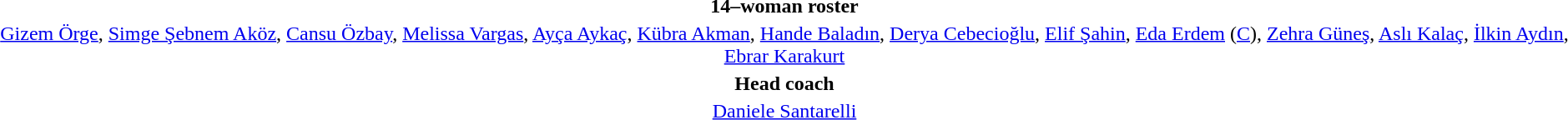<table style="text-align:center;margin-top:2em;margin-left:auto;margin-right:auto">
<tr>
<td><strong>14–woman roster</strong></td>
</tr>
<tr>
<td><a href='#'>Gizem Örge</a>, <a href='#'>Simge Şebnem Aköz</a>, <a href='#'>Cansu Özbay</a>, <a href='#'>Melissa Vargas</a>, <a href='#'>Ayça Aykaç</a>, <a href='#'>Kübra Akman</a>, <a href='#'>Hande Baladın</a>, <a href='#'>Derya Cebecioğlu</a>, <a href='#'>Elif Şahin</a>, <a href='#'>Eda Erdem</a> (<a href='#'>C</a>), <a href='#'>Zehra Güneş</a>, <a href='#'>Aslı Kalaç</a>, <a href='#'>İlkin Aydın</a>, <a href='#'>Ebrar Karakurt</a></td>
</tr>
<tr>
<td><strong>Head coach</strong></td>
</tr>
<tr>
<td> <a href='#'>Daniele Santarelli</a></td>
</tr>
</table>
